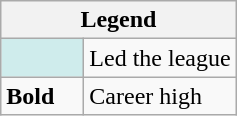<table class="wikitable mw-collapsible mw-collapsed">
<tr>
<th colspan="2">Legend</th>
</tr>
<tr>
<td style="background:#cfecec; width:3em;"></td>
<td>Led the league</td>
</tr>
<tr>
<td><strong>Bold</strong></td>
<td>Career high</td>
</tr>
</table>
